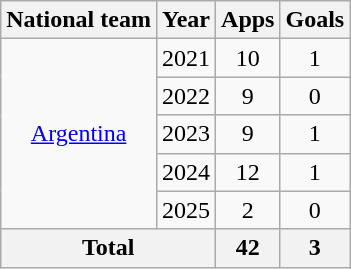<table class="wikitable" style="text-align:center">
<tr>
<th>National team</th>
<th>Year</th>
<th>Apps</th>
<th>Goals</th>
</tr>
<tr>
<td rowspan="5"><a href='#'>Argentina</a></td>
<td>2021</td>
<td>10</td>
<td>1</td>
</tr>
<tr>
<td>2022</td>
<td>9</td>
<td>0</td>
</tr>
<tr>
<td>2023</td>
<td>9</td>
<td>1</td>
</tr>
<tr>
<td>2024</td>
<td>12</td>
<td>1</td>
</tr>
<tr>
<td>2025</td>
<td>2</td>
<td>0</td>
</tr>
<tr>
<th colspan="2">Total</th>
<th>42</th>
<th>3</th>
</tr>
</table>
